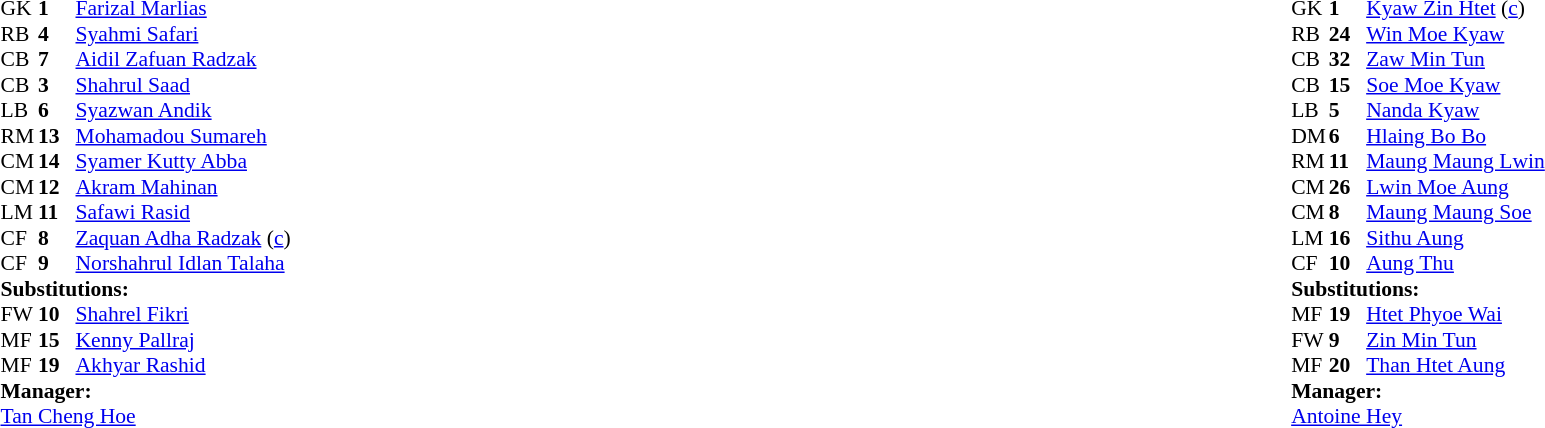<table width="100%">
<tr>
<td valign="top" width="40%"><br><table style="font-size:90%;" cellspacing="0" cellpadding="0">
<tr>
<th width="25"></th>
<th width="25"></th>
</tr>
<tr>
<td>GK</td>
<td><strong>1</strong></td>
<td><a href='#'>Farizal Marlias</a></td>
</tr>
<tr>
<td>RB</td>
<td><strong>4</strong></td>
<td><a href='#'>Syahmi Safari</a></td>
</tr>
<tr>
<td>CB</td>
<td><strong>7</strong></td>
<td><a href='#'>Aidil Zafuan Radzak</a></td>
</tr>
<tr>
<td>CB</td>
<td><strong>3</strong></td>
<td><a href='#'>Shahrul Saad</a></td>
</tr>
<tr>
<td>LB</td>
<td><strong>6</strong></td>
<td><a href='#'>Syazwan Andik</a></td>
</tr>
<tr>
<td>RM</td>
<td><strong>13</strong></td>
<td><a href='#'>Mohamadou Sumareh</a></td>
<td></td>
<td></td>
</tr>
<tr>
<td>CM</td>
<td><strong>14</strong></td>
<td><a href='#'>Syamer Kutty Abba</a></td>
</tr>
<tr>
<td>CM</td>
<td><strong>12</strong></td>
<td><a href='#'>Akram Mahinan</a></td>
<td></td>
<td></td>
</tr>
<tr>
<td>LM</td>
<td><strong>11</strong></td>
<td><a href='#'>Safawi Rasid</a></td>
</tr>
<tr>
<td>CF</td>
<td><strong>8</strong></td>
<td><a href='#'>Zaquan Adha Radzak</a> (<a href='#'>c</a>)</td>
</tr>
<tr>
<td>CF</td>
<td><strong>9</strong></td>
<td><a href='#'>Norshahrul Idlan Talaha</a></td>
<td></td>
<td></td>
</tr>
<tr>
<td colspan=3><strong>Substitutions:</strong></td>
</tr>
<tr>
<td>FW</td>
<td><strong>10</strong></td>
<td><a href='#'>Shahrel Fikri</a></td>
<td></td>
<td></td>
</tr>
<tr>
<td>MF</td>
<td><strong>15</strong></td>
<td><a href='#'>Kenny Pallraj</a></td>
<td></td>
<td></td>
</tr>
<tr>
<td>MF</td>
<td><strong>19</strong></td>
<td><a href='#'>Akhyar Rashid</a></td>
<td></td>
<td></td>
</tr>
<tr>
<td colspan=3><strong>Manager:</strong></td>
</tr>
<tr>
<td colspan=4><a href='#'>Tan Cheng Hoe</a></td>
</tr>
</table>
</td>
<td valign="top"></td>
<td valign="top" width="50%"><br><table style="font-size:90%;" cellspacing="0" cellpadding="0" align="center">
<tr>
<th width=25></th>
<th width=25></th>
</tr>
<tr>
<td>GK</td>
<td><strong>1</strong></td>
<td><a href='#'>Kyaw Zin Htet</a> (<a href='#'>c</a>)</td>
</tr>
<tr>
<td>RB</td>
<td><strong>24</strong></td>
<td><a href='#'>Win Moe Kyaw</a></td>
</tr>
<tr>
<td>CB</td>
<td><strong>32</strong></td>
<td><a href='#'>Zaw Min Tun</a></td>
</tr>
<tr>
<td>CB</td>
<td><strong>15</strong></td>
<td><a href='#'>Soe Moe Kyaw</a></td>
<td></td>
</tr>
<tr>
<td>LB</td>
<td><strong>5</strong></td>
<td><a href='#'>Nanda Kyaw</a></td>
</tr>
<tr>
<td>DM</td>
<td><strong>6</strong></td>
<td><a href='#'>Hlaing Bo Bo</a></td>
<td></td>
</tr>
<tr>
<td>RM</td>
<td><strong>11</strong></td>
<td><a href='#'>Maung Maung Lwin</a></td>
</tr>
<tr>
<td>CM</td>
<td><strong>26</strong></td>
<td><a href='#'>Lwin Moe Aung</a></td>
<td></td>
<td></td>
</tr>
<tr>
<td>CM</td>
<td><strong>8</strong></td>
<td><a href='#'>Maung Maung Soe</a></td>
<td></td>
<td></td>
</tr>
<tr>
<td>LM</td>
<td><strong>16</strong></td>
<td><a href='#'>Sithu Aung</a></td>
<td></td>
<td></td>
</tr>
<tr>
<td>CF</td>
<td><strong>10</strong></td>
<td><a href='#'>Aung Thu</a></td>
</tr>
<tr>
<td colspan=3><strong>Substitutions:</strong></td>
</tr>
<tr>
<td>MF</td>
<td><strong>19</strong></td>
<td><a href='#'>Htet Phyoe Wai</a></td>
<td></td>
<td></td>
</tr>
<tr>
<td>FW</td>
<td><strong>9</strong></td>
<td><a href='#'>Zin Min Tun</a></td>
<td></td>
<td></td>
</tr>
<tr>
<td>MF</td>
<td><strong>20</strong></td>
<td><a href='#'>Than Htet Aung</a></td>
<td></td>
<td></td>
</tr>
<tr>
<td colspan=3><strong>Manager:</strong></td>
</tr>
<tr>
<td colspan=4> <a href='#'>Antoine Hey</a></td>
</tr>
</table>
</td>
</tr>
</table>
